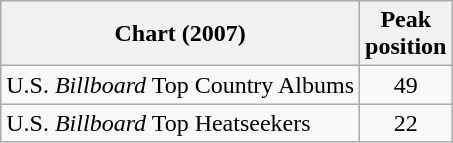<table class="wikitable">
<tr>
<th>Chart (2007)</th>
<th>Peak<br>position</th>
</tr>
<tr>
<td>U.S. <em>Billboard</em> Top Country Albums</td>
<td align="center">49</td>
</tr>
<tr>
<td>U.S. <em>Billboard</em> Top Heatseekers</td>
<td align="center">22</td>
</tr>
</table>
